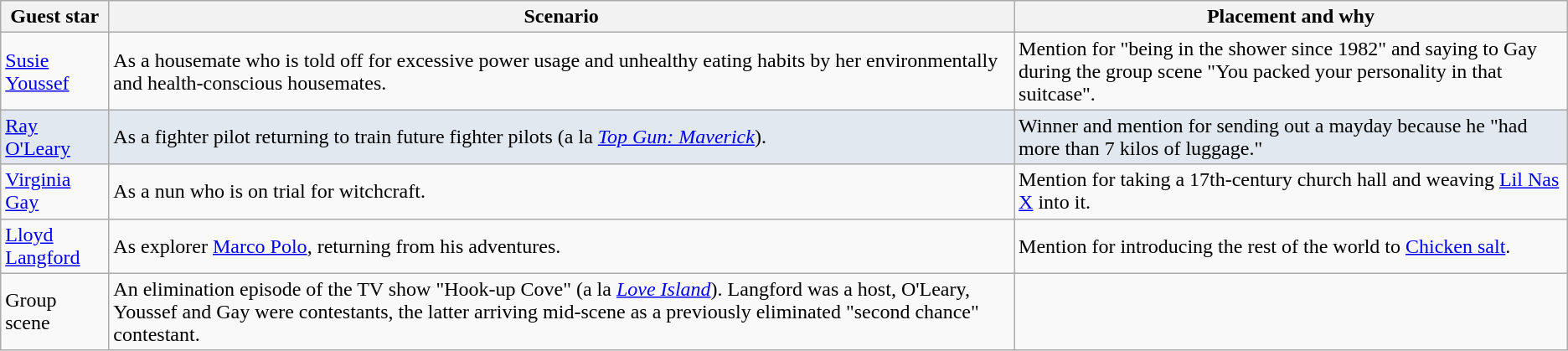<table class="wikitable">
<tr>
<th>Guest star</th>
<th>Scenario</th>
<th>Placement and why</th>
</tr>
<tr>
<td><a href='#'>Susie Youssef</a></td>
<td>As a housemate who is told off for excessive power usage and unhealthy eating habits by her environmentally and health-conscious housemates.</td>
<td>Mention for "being in the shower since 1982" and saying to Gay during the group scene "You packed your personality in that suitcase".</td>
</tr>
<tr style="background:#E1E8EF;">
<td><a href='#'>Ray O'Leary</a></td>
<td>As a fighter pilot returning to train future fighter pilots (a la <em><a href='#'>Top Gun: Maverick</a></em>).</td>
<td>Winner and mention for sending out a mayday because he "had more than 7 kilos of luggage."</td>
</tr>
<tr>
<td><a href='#'>Virginia Gay</a></td>
<td>As a nun who is on trial for witchcraft.</td>
<td>Mention for taking a 17th-century church hall and weaving <a href='#'>Lil Nas X</a> into it.</td>
</tr>
<tr>
<td><a href='#'>Lloyd Langford</a></td>
<td>As explorer <a href='#'>Marco Polo</a>, returning from his adventures.</td>
<td>Mention for introducing the rest of the world to <a href='#'>Chicken salt</a>.</td>
</tr>
<tr>
<td>Group scene</td>
<td>An elimination episode of the TV show "Hook-up Cove" (a la <a href='#'><em>Love Island</em></a>). Langford was a host, O'Leary, Youssef and Gay were contestants, the latter arriving mid-scene as a previously eliminated "second chance" contestant.</td>
<td></td>
</tr>
</table>
